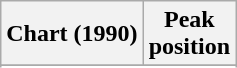<table class="wikitable sortable plainrowheaders" style="text-align:center">
<tr>
<th scope="col">Chart (1990)</th>
<th scope="col">Peak<br> position</th>
</tr>
<tr>
</tr>
<tr>
</tr>
<tr>
</tr>
<tr>
</tr>
</table>
